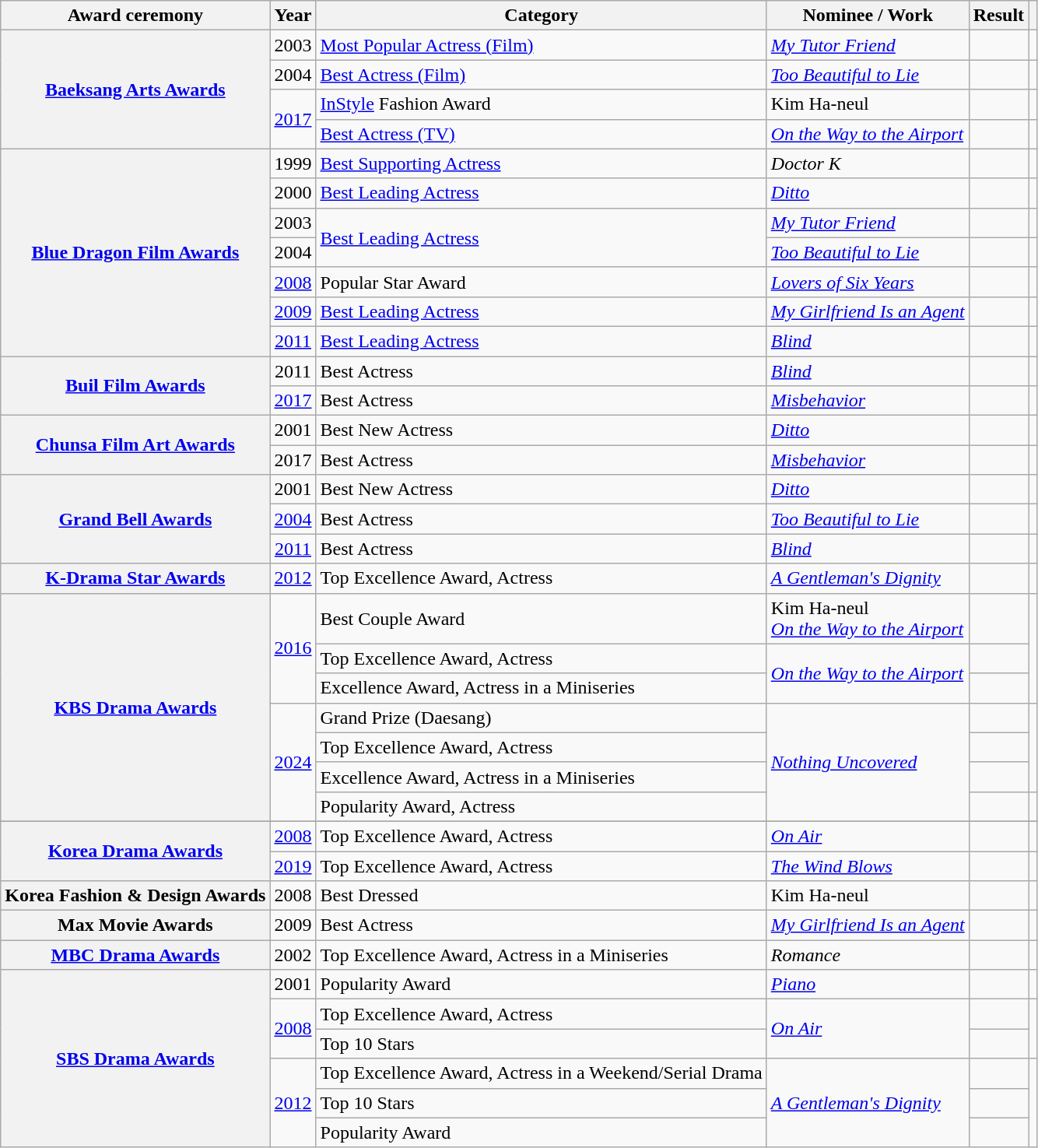<table class="wikitable plainrowheaders sortable">
<tr>
<th scope="col">Award ceremony</th>
<th scope="col">Year</th>
<th scope="col">Category </th>
<th scope="col">Nominee / Work</th>
<th scope="col">Result</th>
<th scope="col" class="unsortable"></th>
</tr>
<tr>
<th scope="row" rowspan="4"><a href='#'>Baeksang Arts Awards</a></th>
<td style="text-align:center">2003</td>
<td><a href='#'>Most Popular Actress (Film)</a></td>
<td><em><a href='#'>My Tutor Friend</a></em></td>
<td></td>
<td style="text-align:center"></td>
</tr>
<tr>
<td style="text-align:center">2004</td>
<td><a href='#'>Best Actress (Film)</a></td>
<td><em><a href='#'>Too Beautiful to Lie</a></em></td>
<td></td>
<td style="text-align:center"></td>
</tr>
<tr>
<td rowspan="2" style="text-align:center"><a href='#'>2017</a></td>
<td><a href='#'>InStyle</a> Fashion Award</td>
<td>Kim Ha-neul</td>
<td></td>
<td style="text-align:center"></td>
</tr>
<tr>
<td><a href='#'>Best Actress (TV)</a></td>
<td><em><a href='#'>On the Way to the Airport</a></em></td>
<td></td>
<td style="text-align:center"></td>
</tr>
<tr>
<th scope="row" rowspan="7"><a href='#'>Blue Dragon Film Awards</a></th>
<td style="text-align:center">1999</td>
<td><a href='#'>Best Supporting Actress</a></td>
<td><em>Doctor K</em></td>
<td></td>
<td style="text-align:center"></td>
</tr>
<tr>
<td style="text-align:center">2000</td>
<td><a href='#'>Best Leading Actress</a></td>
<td><em><a href='#'>Ditto</a></em></td>
<td></td>
<td style="text-align:center"></td>
</tr>
<tr>
<td style="text-align:center">2003</td>
<td rowspan="2"><a href='#'>Best Leading Actress</a></td>
<td><em><a href='#'>My Tutor Friend</a></em></td>
<td></td>
<td style="text-align:center"></td>
</tr>
<tr>
<td style="text-align:center">2004</td>
<td><em><a href='#'>Too Beautiful to Lie</a></em></td>
<td></td>
<td style="text-align:center"></td>
</tr>
<tr>
<td style="text-align:center"><a href='#'>2008</a></td>
<td>Popular Star Award</td>
<td><em><a href='#'>Lovers of Six Years</a></em></td>
<td></td>
<td style="text-align:center"></td>
</tr>
<tr>
<td style="text-align:center"><a href='#'>2009</a></td>
<td><a href='#'>Best Leading Actress</a></td>
<td><em><a href='#'>My Girlfriend Is an Agent</a></em></td>
<td></td>
<td style="text-align:center"></td>
</tr>
<tr>
<td style="text-align:center"><a href='#'>2011</a></td>
<td><a href='#'>Best Leading Actress</a></td>
<td><em><a href='#'>Blind</a></em></td>
<td></td>
<td style="text-align:center"></td>
</tr>
<tr>
<th scope="row" rowspan="2"><a href='#'>Buil Film Awards</a></th>
<td style="text-align:center">2011</td>
<td>Best Actress</td>
<td><em><a href='#'>Blind</a></em></td>
<td></td>
<td style="text-align:center"></td>
</tr>
<tr>
<td style="text-align:center"><a href='#'>2017</a></td>
<td>Best Actress</td>
<td><em><a href='#'>Misbehavior</a></em></td>
<td></td>
<td style="text-align:center"></td>
</tr>
<tr>
<th scope="row" rowspan="2"><a href='#'>Chunsa Film Art Awards</a></th>
<td style="text-align:center">2001</td>
<td>Best New Actress</td>
<td><em><a href='#'>Ditto</a></em></td>
<td></td>
<td style="text-align:center"></td>
</tr>
<tr>
<td style="text-align:center">2017</td>
<td>Best Actress</td>
<td><em><a href='#'>Misbehavior</a></em></td>
<td></td>
<td style="text-align:center"></td>
</tr>
<tr>
<th scope="row" rowspan="3"><a href='#'>Grand Bell Awards</a></th>
<td style="text-align:center">2001</td>
<td>Best New Actress</td>
<td><em><a href='#'>Ditto</a></em></td>
<td></td>
<td style="text-align:center"></td>
</tr>
<tr>
<td style="text-align:center"><a href='#'>2004</a></td>
<td>Best Actress</td>
<td><em><a href='#'>Too Beautiful to Lie</a></em></td>
<td></td>
<td style="text-align:center"></td>
</tr>
<tr>
<td style="text-align:center"><a href='#'>2011</a></td>
<td>Best Actress</td>
<td><em><a href='#'>Blind</a></em></td>
<td></td>
<td style="text-align:center"></td>
</tr>
<tr>
<th scope="row"><a href='#'>K-Drama Star Awards</a></th>
<td style="text-align:center"><a href='#'>2012</a></td>
<td>Top Excellence Award, Actress</td>
<td><em><a href='#'>A Gentleman's Dignity</a></em></td>
<td></td>
<td style="text-align:center"></td>
</tr>
<tr>
<th scope="row" rowspan="7"><a href='#'>KBS Drama Awards</a></th>
<td rowspan="3" style="text-align:center"><a href='#'>2016</a></td>
<td>Best Couple Award</td>
<td>Kim Ha-neul  <br> <em><a href='#'>On the Way to the Airport</a></em></td>
<td></td>
<td rowspan="3" style="text-align:center"></td>
</tr>
<tr>
<td>Top Excellence Award, Actress</td>
<td rowspan="2"><em><a href='#'>On the Way to the Airport</a></em></td>
<td></td>
</tr>
<tr>
<td>Excellence Award, Actress in a Miniseries</td>
<td></td>
</tr>
<tr>
<td rowspan="4" style="text-align:center"><a href='#'>2024</a></td>
<td>Grand Prize (Daesang)</td>
<td rowspan="4"><em><a href='#'>Nothing Uncovered</a></em></td>
<td></td>
<td rowspan="3" style="text-align:center"></td>
</tr>
<tr>
<td>Top Excellence Award, Actress</td>
<td></td>
</tr>
<tr>
<td>Excellence Award, Actress in a Miniseries</td>
<td></td>
</tr>
<tr>
<td>Popularity Award, Actress</td>
<td></td>
<td rowspan="1" style="text-align:center"></td>
</tr>
<tr>
</tr>
<tr>
<th scope="row" rowspan="2"><a href='#'>Korea Drama Awards</a></th>
<td style="text-align:center"><a href='#'>2008</a></td>
<td>Top Excellence Award, Actress</td>
<td><em><a href='#'>On Air</a></em></td>
<td></td>
<td style="text-align:center"></td>
</tr>
<tr>
<td style="text-align:center"><a href='#'>2019</a></td>
<td>Top Excellence Award, Actress</td>
<td><em><a href='#'>The Wind Blows</a></em></td>
<td></td>
<td style="text-align:center"></td>
</tr>
<tr>
<th scope="row">Korea Fashion & Design Awards</th>
<td style="text-align:center">2008</td>
<td>Best Dressed</td>
<td>Kim Ha-neul</td>
<td></td>
<td style="text-align:center"></td>
</tr>
<tr>
<th scope="row">Max Movie Awards</th>
<td style="text-align:center">2009</td>
<td>Best Actress</td>
<td><em><a href='#'>My Girlfriend Is an Agent</a></em></td>
<td></td>
<td style="text-align:center"></td>
</tr>
<tr>
<th scope="row"><a href='#'>MBC Drama Awards</a></th>
<td style="text-align:center">2002</td>
<td>Top Excellence Award, Actress in a Miniseries</td>
<td><em>Romance</em></td>
<td></td>
<td style="text-align:center"></td>
</tr>
<tr>
<th scope="row" rowspan="6"><a href='#'>SBS Drama Awards</a></th>
<td style="text-align:center">2001</td>
<td>Popularity Award</td>
<td><em><a href='#'>Piano</a></em></td>
<td></td>
<td style="text-align:center"></td>
</tr>
<tr>
<td rowspan="2" style="text-align:center"><a href='#'>2008</a></td>
<td>Top Excellence Award, Actress</td>
<td rowspan="2"><em><a href='#'>On Air</a></em></td>
<td></td>
<td rowspan="2" style="text-align:center"></td>
</tr>
<tr>
<td>Top 10 Stars</td>
<td></td>
</tr>
<tr>
<td rowspan="3" style="text-align:center"><a href='#'>2012</a></td>
<td>Top Excellence Award, Actress in a Weekend/Serial Drama</td>
<td rowspan="3"><em><a href='#'>A Gentleman's Dignity</a></em></td>
<td></td>
<td rowspan="3" style="text-align:center"></td>
</tr>
<tr>
<td>Top 10 Stars</td>
<td></td>
</tr>
<tr>
<td>Popularity Award</td>
<td></td>
</tr>
</table>
